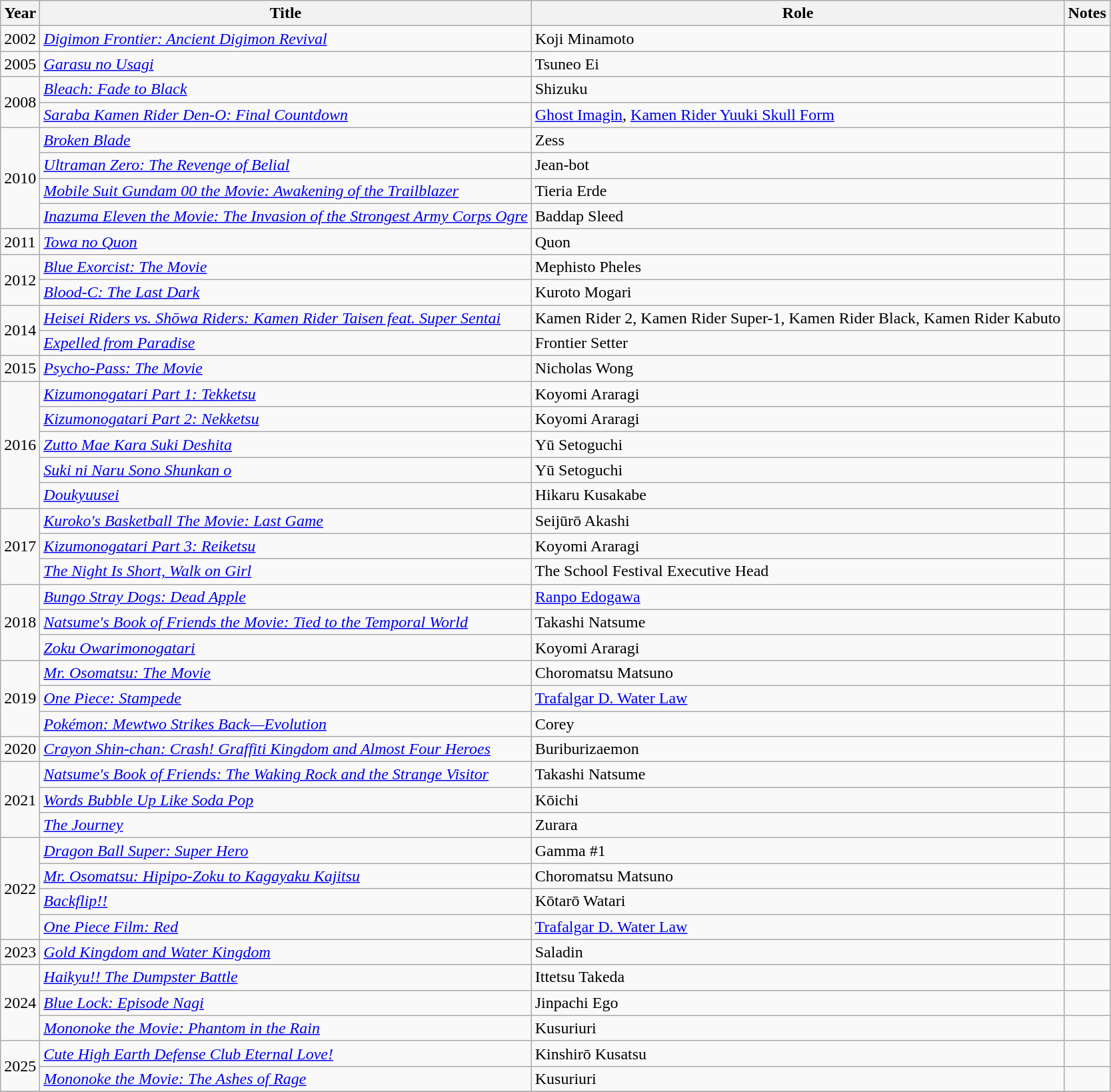<table class="wikitable sortable plainrowheaders">
<tr>
<th scope="col">Year</th>
<th scope="col">Title</th>
<th scope="col">Role</th>
<th scope="col" class="unsortable">Notes</th>
</tr>
<tr>
<td>2002</td>
<td><em><a href='#'>Digimon Frontier: Ancient Digimon Revival</a></em></td>
<td>Koji Minamoto</td>
<td></td>
</tr>
<tr>
<td>2005</td>
<td><em><a href='#'>Garasu no Usagi</a></em></td>
<td>Tsuneo Ei</td>
<td></td>
</tr>
<tr>
<td rowspan="2">2008</td>
<td><em><a href='#'>Bleach: Fade to Black</a></em></td>
<td>Shizuku</td>
<td></td>
</tr>
<tr>
<td><em><a href='#'>Saraba Kamen Rider Den-O: Final Countdown</a></em></td>
<td><a href='#'>Ghost Imagin</a>, <a href='#'>Kamen Rider Yuuki Skull Form</a></td>
<td></td>
</tr>
<tr>
<td rowspan="4">2010</td>
<td><em><a href='#'>Broken Blade</a></em></td>
<td>Zess</td>
<td></td>
</tr>
<tr>
<td><em><a href='#'>Ultraman Zero: The Revenge of Belial</a></em></td>
<td>Jean-bot</td>
<td></td>
</tr>
<tr>
<td><em><a href='#'>Mobile Suit Gundam 00 the Movie: Awakening of the Trailblazer</a></em></td>
<td>Tieria Erde</td>
<td></td>
</tr>
<tr>
<td><em><a href='#'>Inazuma Eleven the Movie: The Invasion of the Strongest Army Corps Ogre</a></em></td>
<td>Baddap Sleed</td>
<td></td>
</tr>
<tr>
<td>2011</td>
<td><em><a href='#'>Towa no Quon</a></em></td>
<td>Quon</td>
<td></td>
</tr>
<tr>
<td rowspan="2">2012</td>
<td><em><a href='#'>Blue Exorcist: The Movie</a></em></td>
<td>Mephisto Pheles</td>
<td></td>
</tr>
<tr>
<td><em><a href='#'>Blood-C: The Last Dark</a></em></td>
<td>Kuroto Mogari</td>
<td></td>
</tr>
<tr>
<td rowspan="2">2014</td>
<td><em><a href='#'>Heisei Riders vs. Shōwa Riders: Kamen Rider Taisen feat. Super Sentai</a></em></td>
<td>Kamen Rider 2, Kamen Rider Super-1, Kamen Rider Black, Kamen Rider Kabuto</td>
<td></td>
</tr>
<tr>
<td><em><a href='#'>Expelled from Paradise</a></em></td>
<td>Frontier Setter</td>
<td></td>
</tr>
<tr>
<td>2015</td>
<td><em><a href='#'>Psycho-Pass: The Movie</a></em></td>
<td>Nicholas Wong</td>
<td></td>
</tr>
<tr>
<td rowspan="5">2016</td>
<td><em><a href='#'>Kizumonogatari Part 1: Tekketsu</a></em></td>
<td>Koyomi Araragi</td>
<td></td>
</tr>
<tr>
<td><em><a href='#'>Kizumonogatari Part 2: Nekketsu</a></em></td>
<td>Koyomi Araragi</td>
<td></td>
</tr>
<tr>
<td><em><a href='#'>Zutto Mae Kara Suki Deshita</a></em></td>
<td>Yū Setoguchi</td>
<td></td>
</tr>
<tr>
<td><em><a href='#'>Suki ni Naru Sono Shunkan o</a></em></td>
<td>Yū Setoguchi</td>
<td></td>
</tr>
<tr>
<td><em><a href='#'>Doukyuusei</a></em></td>
<td>Hikaru Kusakabe</td>
<td></td>
</tr>
<tr>
<td rowspan="3">2017</td>
<td><em><a href='#'>Kuroko's Basketball The Movie: Last Game</a></em></td>
<td>Seijūrō Akashi</td>
<td></td>
</tr>
<tr>
<td><em><a href='#'>Kizumonogatari Part 3: Reiketsu</a></em></td>
<td>Koyomi Araragi</td>
<td></td>
</tr>
<tr>
<td><em><a href='#'>The Night Is Short, Walk on Girl</a></em></td>
<td>The School Festival Executive Head</td>
<td></td>
</tr>
<tr>
<td rowspan="3">2018</td>
<td><em><a href='#'>Bungo Stray Dogs: Dead Apple</a></em></td>
<td><a href='#'>Ranpo Edogawa</a></td>
<td></td>
</tr>
<tr>
<td><em><a href='#'>Natsume's Book of Friends the Movie: Tied to the Temporal World</a></em></td>
<td>Takashi Natsume</td>
<td></td>
</tr>
<tr>
<td><em><a href='#'>Zoku Owarimonogatari</a></em></td>
<td>Koyomi Araragi</td>
<td></td>
</tr>
<tr>
<td rowspan="3">2019</td>
<td><em><a href='#'>Mr. Osomatsu: The Movie</a></em></td>
<td>Choromatsu Matsuno</td>
<td></td>
</tr>
<tr>
<td><em><a href='#'>One Piece: Stampede</a></em></td>
<td><a href='#'>Trafalgar D. Water Law</a></td>
<td></td>
</tr>
<tr>
<td><em><a href='#'>Pokémon: Mewtwo Strikes Back—Evolution</a></em></td>
<td>Corey</td>
<td></td>
</tr>
<tr>
<td>2020</td>
<td><em><a href='#'>Crayon Shin-chan: Crash! Graffiti Kingdom and Almost Four Heroes</a></em></td>
<td>Buriburizaemon</td>
<td></td>
</tr>
<tr>
<td rowspan="3">2021</td>
<td><em><a href='#'>Natsume's Book of Friends: The Waking Rock and the Strange Visitor</a></em></td>
<td>Takashi Natsume</td>
<td></td>
</tr>
<tr>
<td><em><a href='#'>Words Bubble Up Like Soda Pop</a></em></td>
<td>Kōichi</td>
<td></td>
</tr>
<tr>
<td><em><a href='#'>The Journey</a></em></td>
<td>Zurara</td>
<td></td>
</tr>
<tr>
<td rowspan="4">2022</td>
<td><em><a href='#'>Dragon Ball Super: Super Hero</a></em></td>
<td>Gamma #1</td>
<td></td>
</tr>
<tr>
<td><em><a href='#'>Mr. Osomatsu: Hipipo-Zoku to Kagayaku Kajitsu</a></em></td>
<td>Choromatsu Matsuno</td>
<td></td>
</tr>
<tr>
<td><em><a href='#'>Backflip!!</a></em></td>
<td>Kōtarō Watari</td>
<td></td>
</tr>
<tr>
<td><em><a href='#'>One Piece Film: Red</a></em></td>
<td><a href='#'>Trafalgar D. Water Law</a></td>
<td></td>
</tr>
<tr>
<td rowspan="1">2023</td>
<td><em><a href='#'>Gold Kingdom and Water Kingdom</a></em></td>
<td>Saladin</td>
<td></td>
</tr>
<tr>
<td rowspan="3">2024</td>
<td><em><a href='#'>Haikyu!! The Dumpster Battle</a></em></td>
<td>Ittetsu Takeda</td>
<td></td>
</tr>
<tr>
<td><em><a href='#'>Blue Lock: Episode Nagi</a></em></td>
<td>Jinpachi Ego</td>
<td></td>
</tr>
<tr>
<td><em><a href='#'>Mononoke the Movie: Phantom in the Rain</a></em></td>
<td>Kusuriuri</td>
<td></td>
</tr>
<tr>
<td rowspan="2">2025</td>
<td><em><a href='#'>Cute High Earth Defense Club Eternal Love!</a></em></td>
<td>Kinshirō Kusatsu</td>
<td></td>
</tr>
<tr>
<td><em><a href='#'>Mononoke the Movie: The Ashes of Rage</a></td>
<td>Kusuriuri</td>
<td></td>
</tr>
<tr>
</tr>
</table>
